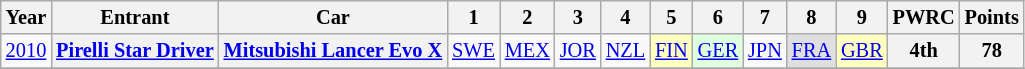<table class="wikitable" style="text-align:center; font-size:85%">
<tr>
<th>Year</th>
<th>Entrant</th>
<th>Car</th>
<th>1</th>
<th>2</th>
<th>3</th>
<th>4</th>
<th>5</th>
<th>6</th>
<th>7</th>
<th>8</th>
<th>9</th>
<th>PWRC</th>
<th>Points</th>
</tr>
<tr>
<td><a href='#'>2010</a></td>
<th nowrap><a href='#'>Pirelli Star Driver</a></th>
<th nowrap><a href='#'>Mitsubishi Lancer Evo X</a></th>
<td><a href='#'>SWE</a></td>
<td><a href='#'>MEX</a></td>
<td><a href='#'>JOR</a></td>
<td><a href='#'>NZL</a></td>
<td style="background:#FFFFBF;"><a href='#'>FIN</a><br></td>
<td style="background:#DFFFDF;"><a href='#'>GER</a><br></td>
<td><a href='#'>JPN</a></td>
<td style="background:#DFDFDF;"><a href='#'>FRA</a><br></td>
<td style="background:#FFFFBF;"><a href='#'>GBR</a><br></td>
<th>4th</th>
<th>78</th>
</tr>
<tr>
</tr>
</table>
